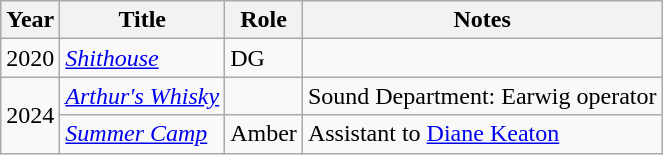<table class="wikitable">
<tr>
<th>Year</th>
<th>Title</th>
<th>Role</th>
<th>Notes</th>
</tr>
<tr>
<td>2020</td>
<td><em><a href='#'>Shithouse</a></em></td>
<td>DG</td>
<td></td>
</tr>
<tr>
<td rowspan=2>2024</td>
<td><em><a href='#'>Arthur's Whisky</a></em></td>
<td></td>
<td>Sound Department: Earwig operator</td>
</tr>
<tr>
<td><em><a href='#'>Summer Camp</a></em></td>
<td>Amber</td>
<td>Assistant to <a href='#'>Diane Keaton</a></td>
</tr>
</table>
